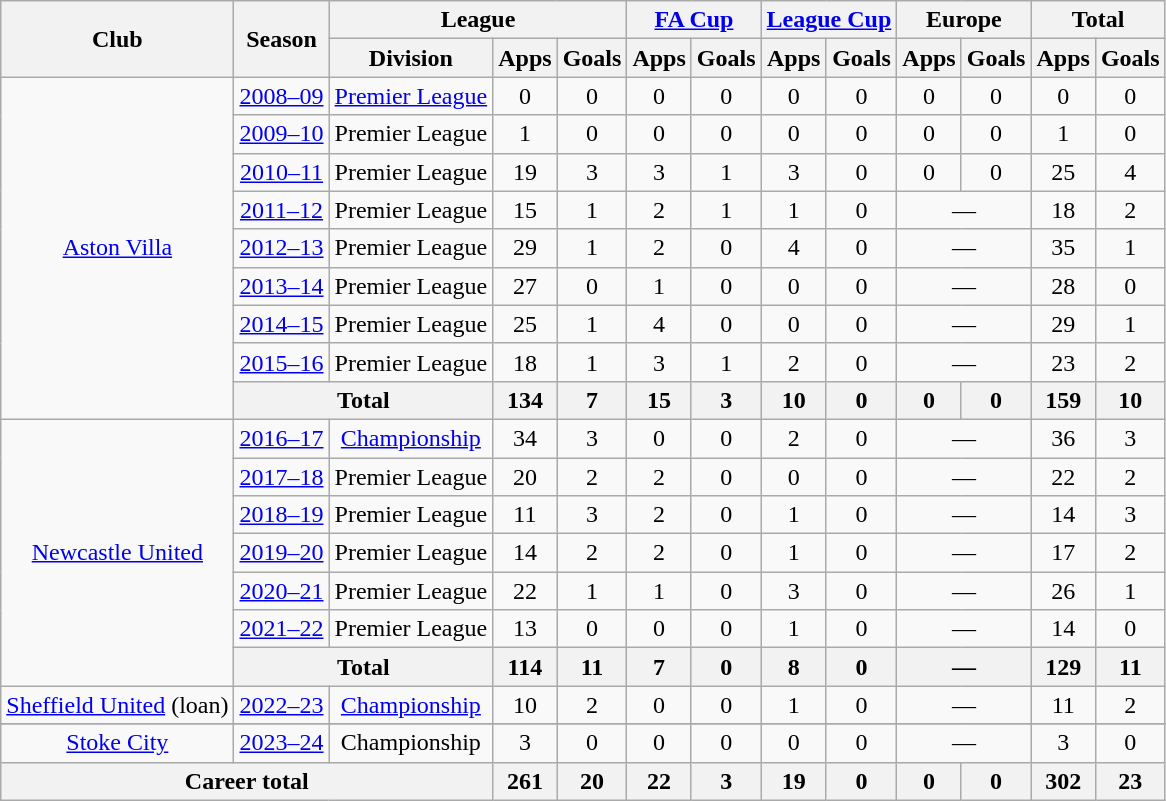<table class=wikitable style=text-align:center>
<tr>
<th rowspan=2>Club</th>
<th rowspan=2>Season</th>
<th colspan=3>League</th>
<th colspan=2><a href='#'>FA Cup</a></th>
<th colspan=2><a href='#'>League Cup</a></th>
<th colspan=2>Europe</th>
<th colspan=2>Total</th>
</tr>
<tr>
<th>Division</th>
<th>Apps</th>
<th>Goals</th>
<th>Apps</th>
<th>Goals</th>
<th>Apps</th>
<th>Goals</th>
<th>Apps</th>
<th>Goals</th>
<th>Apps</th>
<th>Goals</th>
</tr>
<tr>
<td rowspan=9><a href='#'>Aston Villa</a></td>
<td><a href='#'>2008–09</a></td>
<td><a href='#'>Premier League</a></td>
<td>0</td>
<td>0</td>
<td>0</td>
<td>0</td>
<td>0</td>
<td>0</td>
<td>0</td>
<td>0</td>
<td>0</td>
<td>0</td>
</tr>
<tr>
<td><a href='#'>2009–10</a></td>
<td>Premier League</td>
<td>1</td>
<td>0</td>
<td>0</td>
<td>0</td>
<td>0</td>
<td>0</td>
<td>0</td>
<td>0</td>
<td>1</td>
<td>0</td>
</tr>
<tr>
<td><a href='#'>2010–11</a></td>
<td>Premier League</td>
<td>19</td>
<td>3</td>
<td>3</td>
<td>1</td>
<td>3</td>
<td>0</td>
<td>0</td>
<td>0</td>
<td>25</td>
<td>4</td>
</tr>
<tr>
<td><a href='#'>2011–12</a></td>
<td>Premier League</td>
<td>15</td>
<td>1</td>
<td>2</td>
<td>1</td>
<td>1</td>
<td>0</td>
<td colspan=2>—</td>
<td>18</td>
<td>2</td>
</tr>
<tr>
<td><a href='#'>2012–13</a></td>
<td>Premier League</td>
<td>29</td>
<td>1</td>
<td>2</td>
<td>0</td>
<td>4</td>
<td>0</td>
<td colspan=2>—</td>
<td>35</td>
<td>1</td>
</tr>
<tr>
<td><a href='#'>2013–14</a></td>
<td>Premier League</td>
<td>27</td>
<td>0</td>
<td>1</td>
<td>0</td>
<td>0</td>
<td>0</td>
<td colspan=2>—</td>
<td>28</td>
<td>0</td>
</tr>
<tr>
<td><a href='#'>2014–15</a></td>
<td>Premier League</td>
<td>25</td>
<td>1</td>
<td>4</td>
<td>0</td>
<td>0</td>
<td>0</td>
<td colspan=2>—</td>
<td>29</td>
<td>1</td>
</tr>
<tr>
<td><a href='#'>2015–16</a></td>
<td>Premier League</td>
<td>18</td>
<td>1</td>
<td>3</td>
<td>1</td>
<td>2</td>
<td>0</td>
<td colspan=2>—</td>
<td>23</td>
<td>2</td>
</tr>
<tr>
<th colspan=2>Total</th>
<th>134</th>
<th>7</th>
<th>15</th>
<th>3</th>
<th>10</th>
<th>0</th>
<th>0</th>
<th>0</th>
<th>159</th>
<th>10</th>
</tr>
<tr>
<td rowspan=7><a href='#'>Newcastle United</a></td>
<td><a href='#'>2016–17</a></td>
<td><a href='#'>Championship</a></td>
<td>34</td>
<td>3</td>
<td>0</td>
<td>0</td>
<td>2</td>
<td>0</td>
<td colspan=2>—</td>
<td>36</td>
<td>3</td>
</tr>
<tr>
<td><a href='#'>2017–18</a></td>
<td>Premier League</td>
<td>20</td>
<td>2</td>
<td>2</td>
<td>0</td>
<td>0</td>
<td>0</td>
<td colspan=2>—</td>
<td>22</td>
<td>2</td>
</tr>
<tr>
<td><a href='#'>2018–19</a></td>
<td>Premier League</td>
<td>11</td>
<td>3</td>
<td>2</td>
<td>0</td>
<td>1</td>
<td>0</td>
<td colspan=2>—</td>
<td>14</td>
<td>3</td>
</tr>
<tr>
<td><a href='#'>2019–20</a></td>
<td>Premier League</td>
<td>14</td>
<td>2</td>
<td>2</td>
<td>0</td>
<td>1</td>
<td>0</td>
<td colspan=2>—</td>
<td>17</td>
<td>2</td>
</tr>
<tr>
<td><a href='#'>2020–21</a></td>
<td>Premier League</td>
<td>22</td>
<td>1</td>
<td>1</td>
<td>0</td>
<td>3</td>
<td>0</td>
<td colspan=2>—</td>
<td>26</td>
<td>1</td>
</tr>
<tr>
<td><a href='#'>2021–22</a></td>
<td>Premier League</td>
<td>13</td>
<td>0</td>
<td>0</td>
<td>0</td>
<td>1</td>
<td>0</td>
<td colspan=2>—</td>
<td>14</td>
<td>0</td>
</tr>
<tr>
<th colspan=2>Total</th>
<th>114</th>
<th>11</th>
<th>7</th>
<th>0</th>
<th>8</th>
<th>0</th>
<th colspan=2>—</th>
<th>129</th>
<th>11</th>
</tr>
<tr>
<td><a href='#'>Sheffield United</a> (loan)</td>
<td><a href='#'>2022–23</a></td>
<td><a href='#'>Championship</a></td>
<td>10</td>
<td>2</td>
<td>0</td>
<td>0</td>
<td>1</td>
<td>0</td>
<td colspan=2>—</td>
<td>11</td>
<td>2</td>
</tr>
<tr>
</tr>
<tr>
<td><a href='#'>Stoke City</a></td>
<td><a href='#'>2023–24</a></td>
<td>Championship</td>
<td>3</td>
<td>0</td>
<td>0</td>
<td>0</td>
<td>0</td>
<td>0</td>
<td colspan=2>—</td>
<td>3</td>
<td>0</td>
</tr>
<tr>
<th colspan=3>Career total</th>
<th>261</th>
<th>20</th>
<th>22</th>
<th>3</th>
<th>19</th>
<th>0</th>
<th>0</th>
<th>0</th>
<th>302</th>
<th>23</th>
</tr>
</table>
